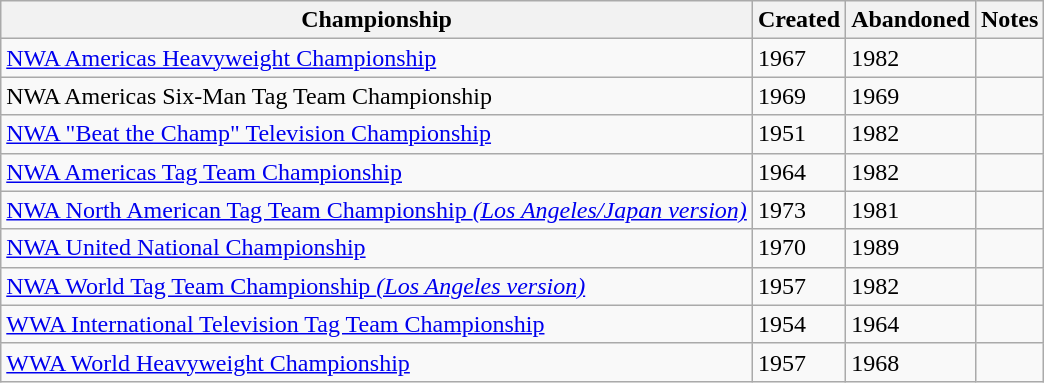<table class="wikitable">
<tr>
<th>Championship</th>
<th>Created</th>
<th>Abandoned</th>
<th>Notes</th>
</tr>
<tr>
<td><a href='#'>NWA Americas Heavyweight Championship</a></td>
<td>1967</td>
<td>1982</td>
<td></td>
</tr>
<tr>
<td>NWA Americas Six-Man Tag Team Championship</td>
<td>1969</td>
<td>1969</td>
<td></td>
</tr>
<tr>
<td><a href='#'>NWA "Beat the Champ" Television Championship</a></td>
<td>1951</td>
<td>1982</td>
<td></td>
</tr>
<tr>
<td><a href='#'>NWA Americas Tag Team Championship</a></td>
<td>1964</td>
<td>1982</td>
<td></td>
</tr>
<tr>
<td><a href='#'>NWA North American Tag Team Championship <em>(Los Angeles/Japan version)</em></a></td>
<td>1973</td>
<td>1981</td>
<td></td>
</tr>
<tr>
<td><a href='#'>NWA United National Championship</a></td>
<td>1970</td>
<td>1989</td>
<td></td>
</tr>
<tr>
<td><a href='#'>NWA World Tag Team Championship <em>(Los Angeles version)</em></a></td>
<td>1957</td>
<td>1982</td>
<td></td>
</tr>
<tr>
<td><a href='#'>WWA International Television Tag Team Championship</a></td>
<td>1954</td>
<td>1964</td>
<td></td>
</tr>
<tr>
<td><a href='#'>WWA World Heavyweight Championship</a></td>
<td>1957</td>
<td>1968</td>
<td></td>
</tr>
</table>
